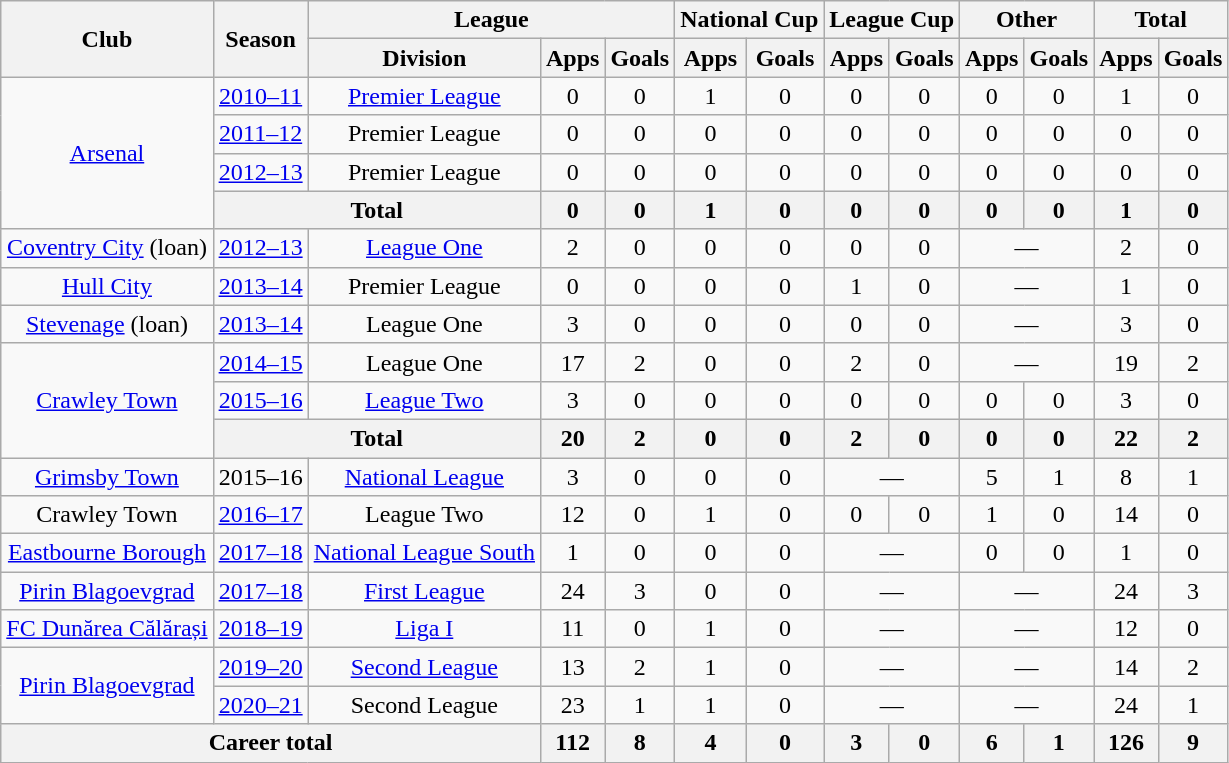<table class="wikitable" style="text-align:center;">
<tr>
<th rowspan="2">Club</th>
<th rowspan="2">Season</th>
<th colspan="3">League</th>
<th colspan="2">National Cup</th>
<th colspan="2">League Cup</th>
<th colspan="2">Other</th>
<th colspan="2">Total</th>
</tr>
<tr>
<th>Division</th>
<th>Apps</th>
<th>Goals</th>
<th>Apps</th>
<th>Goals</th>
<th>Apps</th>
<th>Goals</th>
<th>Apps</th>
<th>Goals</th>
<th>Apps</th>
<th>Goals</th>
</tr>
<tr>
<td rowspan="4"><a href='#'>Arsenal</a></td>
<td><a href='#'>2010–11</a></td>
<td><a href='#'>Premier League</a></td>
<td>0</td>
<td>0</td>
<td>1</td>
<td>0</td>
<td>0</td>
<td>0</td>
<td>0</td>
<td>0</td>
<td>1</td>
<td>0</td>
</tr>
<tr>
<td><a href='#'>2011–12</a></td>
<td>Premier League</td>
<td>0</td>
<td>0</td>
<td>0</td>
<td>0</td>
<td>0</td>
<td>0</td>
<td>0</td>
<td>0</td>
<td>0</td>
<td>0</td>
</tr>
<tr>
<td><a href='#'>2012–13</a></td>
<td>Premier League</td>
<td>0</td>
<td>0</td>
<td>0</td>
<td>0</td>
<td>0</td>
<td>0</td>
<td>0</td>
<td>0</td>
<td>0</td>
<td>0</td>
</tr>
<tr>
<th colspan=2>Total</th>
<th>0</th>
<th>0</th>
<th>1</th>
<th>0</th>
<th>0</th>
<th>0</th>
<th>0</th>
<th>0</th>
<th>1</th>
<th>0</th>
</tr>
<tr>
<td><a href='#'>Coventry City</a> (loan)</td>
<td><a href='#'>2012–13</a></td>
<td><a href='#'>League One</a></td>
<td>2</td>
<td>0</td>
<td>0</td>
<td>0</td>
<td>0</td>
<td>0</td>
<td colspan="2">—</td>
<td>2</td>
<td>0</td>
</tr>
<tr>
<td><a href='#'>Hull City</a></td>
<td><a href='#'>2013–14</a></td>
<td>Premier League</td>
<td>0</td>
<td>0</td>
<td>0</td>
<td>0</td>
<td>1</td>
<td>0</td>
<td colspan="2">—</td>
<td>1</td>
<td>0</td>
</tr>
<tr>
<td><a href='#'>Stevenage</a> (loan)</td>
<td><a href='#'>2013–14</a></td>
<td>League One</td>
<td>3</td>
<td>0</td>
<td>0</td>
<td>0</td>
<td>0</td>
<td>0</td>
<td colspan="2">—</td>
<td>3</td>
<td>0</td>
</tr>
<tr>
<td rowspan="3"><a href='#'>Crawley Town</a></td>
<td><a href='#'>2014–15</a></td>
<td>League One</td>
<td>17</td>
<td>2</td>
<td>0</td>
<td>0</td>
<td>2</td>
<td>0</td>
<td colspan="2">—</td>
<td>19</td>
<td>2</td>
</tr>
<tr>
<td><a href='#'>2015–16</a></td>
<td><a href='#'>League Two</a></td>
<td>3</td>
<td>0</td>
<td>0</td>
<td>0</td>
<td>0</td>
<td>0</td>
<td>0</td>
<td>0</td>
<td>3</td>
<td>0</td>
</tr>
<tr>
<th colspan=2>Total</th>
<th>20</th>
<th>2</th>
<th>0</th>
<th>0</th>
<th>2</th>
<th>0</th>
<th>0</th>
<th>0</th>
<th>22</th>
<th>2</th>
</tr>
<tr>
<td rowspan="1"><a href='#'>Grimsby Town</a></td>
<td>2015–16</td>
<td><a href='#'>National League</a></td>
<td>3</td>
<td>0</td>
<td>0</td>
<td>0</td>
<td colspan="2">—</td>
<td>5</td>
<td>1</td>
<td>8</td>
<td>1</td>
</tr>
<tr>
<td rowspan="1">Crawley Town</td>
<td><a href='#'>2016–17</a></td>
<td>League Two</td>
<td>12</td>
<td>0</td>
<td>1</td>
<td>0</td>
<td>0</td>
<td>0</td>
<td>1</td>
<td>0</td>
<td>14</td>
<td>0</td>
</tr>
<tr>
<td rowspan="1"><a href='#'>Eastbourne Borough</a></td>
<td><a href='#'>2017–18</a></td>
<td><a href='#'>National League South</a></td>
<td>1</td>
<td>0</td>
<td>0</td>
<td>0</td>
<td colspan="2">—</td>
<td>0</td>
<td>0</td>
<td>1</td>
<td>0</td>
</tr>
<tr>
<td rowspan="1"><a href='#'>Pirin Blagoevgrad</a></td>
<td><a href='#'>2017–18</a></td>
<td><a href='#'>First League</a></td>
<td>24</td>
<td>3</td>
<td>0</td>
<td>0</td>
<td colspan="2">—</td>
<td colspan="2">—</td>
<td>24</td>
<td>3</td>
</tr>
<tr>
<td><a href='#'>FC Dunărea Călărași</a></td>
<td><a href='#'>2018–19</a></td>
<td><a href='#'>Liga I</a></td>
<td>11</td>
<td>0</td>
<td>1</td>
<td>0</td>
<td colspan="2">—</td>
<td colspan="2">—</td>
<td>12</td>
<td>0</td>
</tr>
<tr>
<td rowspan="2"><a href='#'>Pirin Blagoevgrad</a></td>
<td><a href='#'>2019–20</a></td>
<td><a href='#'>Second League</a></td>
<td>13</td>
<td>2</td>
<td>1</td>
<td>0</td>
<td colspan="2">—</td>
<td colspan="2">—</td>
<td>14</td>
<td>2</td>
</tr>
<tr>
<td><a href='#'>2020–21</a></td>
<td>Second League</td>
<td>23</td>
<td>1</td>
<td>1</td>
<td>0</td>
<td colspan="2">—</td>
<td colspan="2">—</td>
<td>24</td>
<td>1</td>
</tr>
<tr>
<th colspan="3">Career total</th>
<th>112</th>
<th>8</th>
<th>4</th>
<th>0</th>
<th>3</th>
<th>0</th>
<th>6</th>
<th>1</th>
<th>126</th>
<th>9</th>
</tr>
</table>
